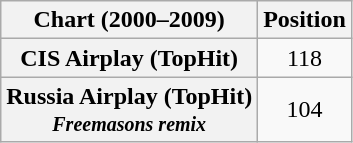<table class="wikitable plainrowheaders" style="text-align:center">
<tr>
<th scope="col">Chart (2000–2009)</th>
<th scope="col">Position</th>
</tr>
<tr>
<th scope="row">CIS Airplay (TopHit)</th>
<td>118</td>
</tr>
<tr>
<th scope="row">Russia Airplay (TopHit)<br><small><em>Freemasons remix</em></small></th>
<td>104</td>
</tr>
</table>
